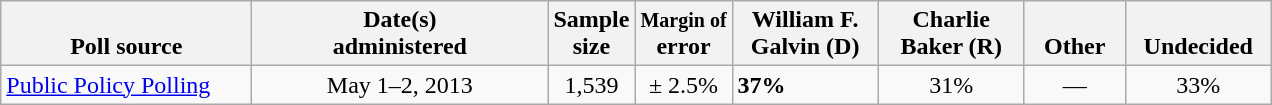<table class="wikitable">
<tr valign= bottom>
<th style="width:160px;">Poll source</th>
<th style="width:190px;">Date(s)<br>administered</th>
<th class=small>Sample<br>size</th>
<th><small>Margin of</small><br>error</th>
<th style="width:90px;">William F.<br>Galvin (D)</th>
<th style="width:90px;">Charlie<br>Baker (R)</th>
<th style="width:60px;">Other</th>
<th style="width:90px;">Undecided</th>
</tr>
<tr>
<td><a href='#'>Public Policy Polling</a></td>
<td align=center>May 1–2, 2013</td>
<td align=center>1,539</td>
<td align=center>± 2.5%</td>
<td><strong>37%</strong></td>
<td align=center>31%</td>
<td align=center>—</td>
<td align=center>33%</td>
</tr>
</table>
